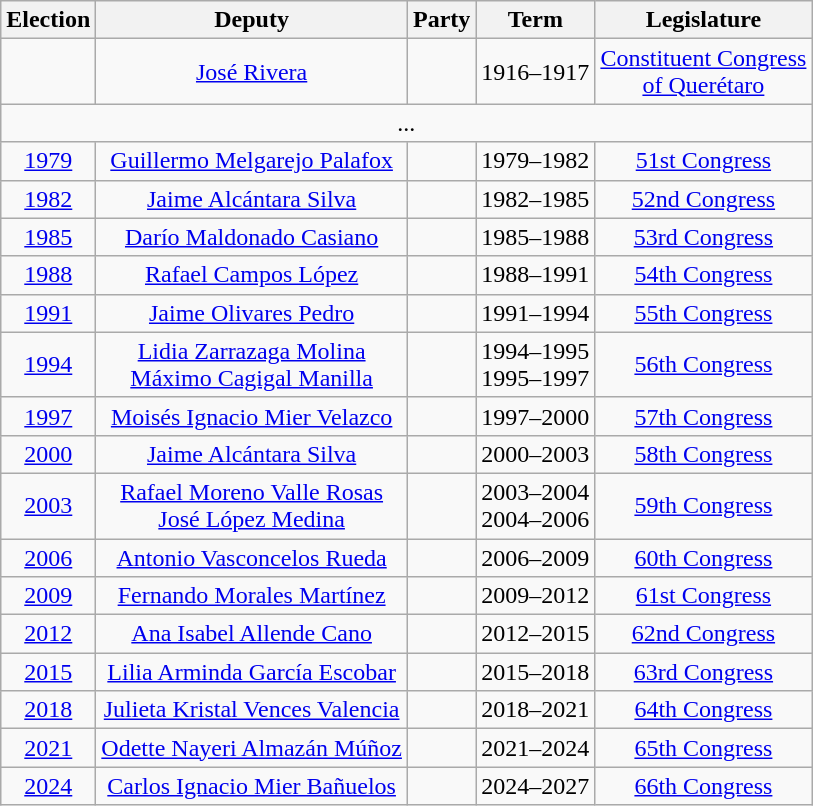<table class="wikitable sortable" style="text-align: center">
<tr>
<th>Election</th>
<th class="unsortable">Deputy</th>
<th class="unsortable">Party</th>
<th class="unsortable">Term</th>
<th class="unsortable">Legislature</th>
</tr>
<tr>
<td></td>
<td><a href='#'>José Rivera</a></td>
<td></td>
<td>1916–1917</td>
<td><a href='#'>Constituent Congress<br>of Querétaro</a></td>
</tr>
<tr>
<td colspan=6> ...</td>
</tr>
<tr>
<td><a href='#'>1979</a></td>
<td><a href='#'>Guillermo Melgarejo Palafox</a></td>
<td></td>
<td>1979–1982</td>
<td><a href='#'>51st Congress</a></td>
</tr>
<tr>
<td><a href='#'>1982</a></td>
<td><a href='#'>Jaime Alcántara Silva</a></td>
<td></td>
<td>1982–1985</td>
<td><a href='#'>52nd Congress</a></td>
</tr>
<tr>
<td><a href='#'>1985</a></td>
<td><a href='#'>Darío Maldonado Casiano</a></td>
<td></td>
<td>1985–1988</td>
<td><a href='#'>53rd Congress</a></td>
</tr>
<tr>
<td><a href='#'>1988</a></td>
<td><a href='#'>Rafael Campos López</a></td>
<td></td>
<td>1988–1991</td>
<td><a href='#'>54th Congress</a></td>
</tr>
<tr>
<td><a href='#'>1991</a></td>
<td><a href='#'>Jaime Olivares Pedro</a></td>
<td></td>
<td>1991–1994</td>
<td><a href='#'>55th Congress</a></td>
</tr>
<tr>
<td><a href='#'>1994</a></td>
<td><a href='#'>Lidia Zarrazaga Molina</a><br><a href='#'>Máximo Cagigal Manilla</a></td>
<td></td>
<td>1994–1995<br>1995–1997</td>
<td><a href='#'>56th Congress</a></td>
</tr>
<tr>
<td><a href='#'>1997</a></td>
<td><a href='#'>Moisés Ignacio Mier Velazco</a></td>
<td></td>
<td>1997–2000</td>
<td><a href='#'>57th Congress</a></td>
</tr>
<tr>
<td><a href='#'>2000</a></td>
<td><a href='#'>Jaime Alcántara Silva</a></td>
<td></td>
<td>2000–2003</td>
<td><a href='#'>58th Congress</a></td>
</tr>
<tr>
<td><a href='#'>2003</a></td>
<td><a href='#'>Rafael Moreno Valle Rosas</a><br><a href='#'>José López Medina</a></td>
<td></td>
<td>2003–2004<br>2004–2006</td>
<td><a href='#'>59th Congress</a></td>
</tr>
<tr>
<td><a href='#'>2006</a></td>
<td><a href='#'>Antonio Vasconcelos Rueda</a></td>
<td></td>
<td>2006–2009</td>
<td><a href='#'>60th Congress</a></td>
</tr>
<tr>
<td><a href='#'>2009</a></td>
<td><a href='#'>Fernando Morales Martínez</a></td>
<td></td>
<td>2009–2012</td>
<td><a href='#'>61st Congress</a></td>
</tr>
<tr>
<td><a href='#'>2012</a></td>
<td><a href='#'>Ana Isabel Allende Cano</a></td>
<td></td>
<td>2012–2015</td>
<td><a href='#'>62nd Congress</a></td>
</tr>
<tr>
<td><a href='#'>2015</a></td>
<td><a href='#'>Lilia Arminda García Escobar</a></td>
<td></td>
<td>2015–2018</td>
<td><a href='#'>63rd Congress</a></td>
</tr>
<tr>
<td><a href='#'>2018</a></td>
<td><a href='#'>Julieta Kristal Vences Valencia</a></td>
<td></td>
<td>2018–2021</td>
<td><a href='#'>64th Congress</a></td>
</tr>
<tr>
<td><a href='#'>2021</a></td>
<td><a href='#'>Odette Nayeri Almazán Múñoz</a></td>
<td></td>
<td>2021–2024</td>
<td><a href='#'>65th Congress</a></td>
</tr>
<tr>
<td><a href='#'>2024</a></td>
<td><a href='#'>Carlos Ignacio Mier Bañuelos</a></td>
<td></td>
<td>2024–2027</td>
<td><a href='#'>66th Congress</a></td>
</tr>
</table>
